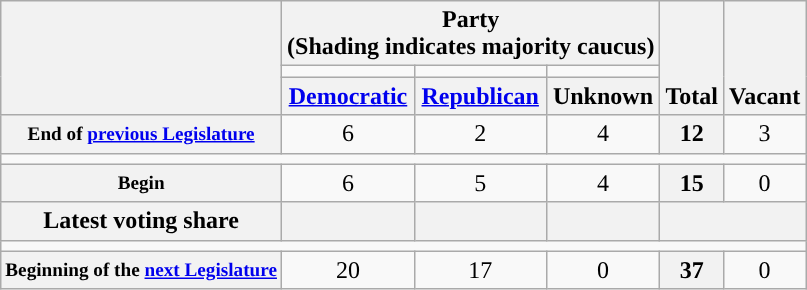<table class=wikitable style="text-align:center">
<tr style="vertical-align:bottom;">
<th rowspan=3></th>
<th colspan=3>Party <div>(Shading indicates majority caucus)</div></th>
<th rowspan=3>Total</th>
<th rowspan=3>Vacant</th>
</tr>
<tr style="height:5px">
<td style="background-color:"></td>
<td style="background-color:"></td>
<td style="background-color:"></td>
</tr>
<tr>
<th><a href='#'>Democratic</a></th>
<th><a href='#'>Republican</a></th>
<th>Unknown</th>
</tr>
<tr>
<th style="white-space:nowrap; font-size:80%;">End of <a href='#'>previous Legislature</a></th>
<td>6</td>
<td>2</td>
<td>4</td>
<th>12</th>
<td>3</td>
</tr>
<tr>
<td colspan=6></td>
</tr>
<tr>
<th style="font-size:80%">Begin</th>
<td>6</td>
<td>5</td>
<td>4</td>
<th>15</th>
<td>0</td>
</tr>
<tr>
<th>Latest voting share</th>
<th></th>
<th></th>
<th></th>
<th colspan=2></th>
</tr>
<tr>
<td colspan=6></td>
</tr>
<tr>
<th style="white-space:nowrap; font-size:80%;">Beginning of the <a href='#'>next Legislature</a></th>
<td>20</td>
<td>17</td>
<td>0</td>
<th>37</th>
<td>0</td>
</tr>
</table>
